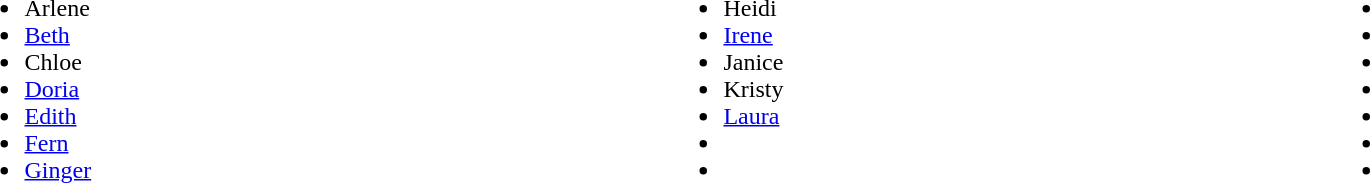<table width=90%>
<tr>
<td><br><ul><li>Arlene</li><li><a href='#'>Beth</a></li><li>Chloe</li><li><a href='#'>Doria</a></li><li><a href='#'>Edith</a></li><li><a href='#'>Fern</a></li><li><a href='#'>Ginger</a></li></ul></td>
<td><br><ul><li>Heidi</li><li><a href='#'>Irene</a></li><li>Janice</li><li>Kristy</li><li><a href='#'>Laura</a></li><li></li><li></li></ul></td>
<td><br><ul><li></li><li></li><li></li><li></li><li></li><li></li><li></li></ul></td>
</tr>
</table>
